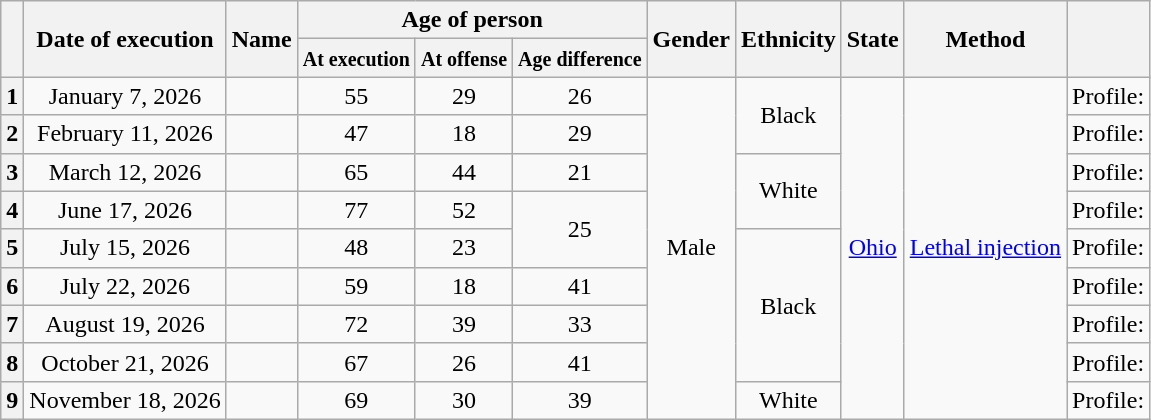<table class="wikitable sortable" style="text-align:center;">
<tr>
<th scope="col" rowspan="2"></th>
<th scope="col" rowspan="2" data-sort-type="date">Date of execution</th>
<th scope="col" rowspan="2">Name</th>
<th scope="col" colspan="3">Age of person</th>
<th scope="col" rowspan="2">Gender</th>
<th scope="col" rowspan="2">Ethnicity</th>
<th scope="col" rowspan="2">State</th>
<th scope="col" rowspan="2">Method</th>
<th scope="col" rowspan="2"></th>
</tr>
<tr>
<th scope="col"><small>At execution</small></th>
<th scope="col"><small>At offense</small></th>
<th scope="col"><small>Age difference</small></th>
</tr>
<tr>
<th scope="row">1</th>
<td>January 7, 2026</td>
<td></td>
<td>55 </td>
<td>29 </td>
<td>26</td>
<td rowspan="9">Male</td>
<td rowspan="2">Black</td>
<td rowspan="9"><a href='#'>Ohio</a></td>
<td rowspan="9"><a href='#'>Lethal injection</a></td>
<td>Profile: </td>
</tr>
<tr>
<th scope="row">2</th>
<td>February 11, 2026</td>
<td></td>
<td>47 </td>
<td>18 </td>
<td>29</td>
<td>Profile: </td>
</tr>
<tr>
<th scope="row">3</th>
<td>March 12, 2026</td>
<td></td>
<td>65 </td>
<td>44 </td>
<td>21</td>
<td rowspan="2">White</td>
<td>Profile: </td>
</tr>
<tr>
<th scope="row">4</th>
<td>June 17, 2026</td>
<td></td>
<td>77 </td>
<td>52 </td>
<td rowspan="2">25</td>
<td>Profile: </td>
</tr>
<tr>
<th scope="row">5</th>
<td>July 15, 2026</td>
<td></td>
<td>48 </td>
<td>23 </td>
<td rowspan="4">Black</td>
<td>Profile: </td>
</tr>
<tr>
<th scope="row">6</th>
<td>July 22, 2026</td>
<td></td>
<td>59 </td>
<td>18 </td>
<td>41</td>
<td>Profile: </td>
</tr>
<tr>
<th scope="row">7</th>
<td>August 19, 2026</td>
<td></td>
<td>72 </td>
<td>39 </td>
<td>33</td>
<td>Profile: </td>
</tr>
<tr>
<th scope="row">8</th>
<td>October 21, 2026</td>
<td></td>
<td>67 </td>
<td>26 </td>
<td>41</td>
<td>Profile: </td>
</tr>
<tr>
<th scope="row">9</th>
<td>November 18, 2026</td>
<td></td>
<td>69 </td>
<td>30 </td>
<td>39</td>
<td>White</td>
<td>Profile: </td>
</tr>
</table>
